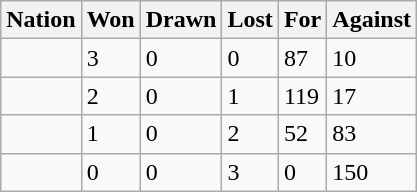<table class="wikitable">
<tr>
<th>Nation</th>
<th>Won</th>
<th>Drawn</th>
<th>Lost</th>
<th>For</th>
<th>Against</th>
</tr>
<tr>
<td></td>
<td>3</td>
<td>0</td>
<td>0</td>
<td>87</td>
<td>10</td>
</tr>
<tr>
<td></td>
<td>2</td>
<td>0</td>
<td>1</td>
<td>119</td>
<td>17</td>
</tr>
<tr>
<td></td>
<td>1</td>
<td>0</td>
<td>2</td>
<td>52</td>
<td>83</td>
</tr>
<tr>
<td></td>
<td>0</td>
<td>0</td>
<td>3</td>
<td>0</td>
<td>150</td>
</tr>
</table>
